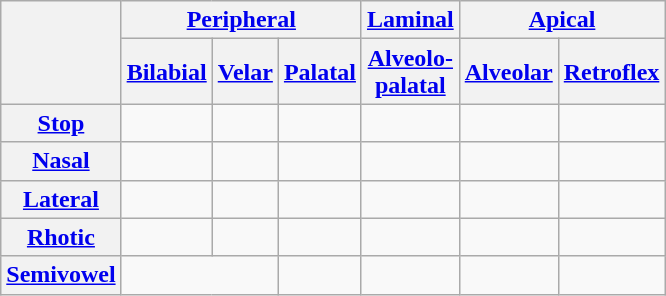<table class="wikitable" style="text-align: center;">
<tr>
<th rowspan="2"></th>
<th colspan="3"><a href='#'>Peripheral</a></th>
<th><a href='#'>Laminal</a></th>
<th colspan="2"><a href='#'>Apical</a></th>
</tr>
<tr>
<th><a href='#'>Bilabial</a></th>
<th><a href='#'>Velar</a></th>
<th><a href='#'>Palatal</a></th>
<th><a href='#'>Alveolo-<br>palatal</a></th>
<th><a href='#'>Alveolar</a></th>
<th><a href='#'>Retroflex</a></th>
</tr>
<tr>
<th><a href='#'>Stop</a></th>
<td></td>
<td></td>
<td></td>
<td></td>
<td></td>
<td></td>
</tr>
<tr>
<th><a href='#'>Nasal</a></th>
<td></td>
<td></td>
<td></td>
<td></td>
<td></td>
<td></td>
</tr>
<tr>
<th><a href='#'>Lateral</a></th>
<td></td>
<td></td>
<td></td>
<td></td>
<td></td>
<td></td>
</tr>
<tr>
<th><a href='#'>Rhotic</a></th>
<td></td>
<td></td>
<td></td>
<td></td>
<td></td>
<td></td>
</tr>
<tr>
<th><a href='#'>Semivowel</a></th>
<td colspan="2"></td>
<td></td>
<td></td>
<td></td>
<td></td>
</tr>
</table>
